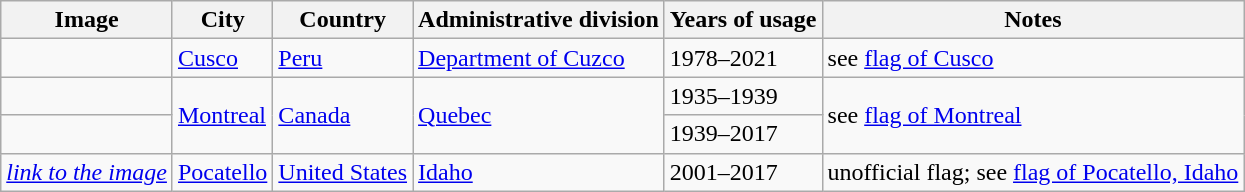<table class="wikitable">
<tr>
<th>Image</th>
<th>City</th>
<th>Country</th>
<th>Administrative division</th>
<th>Years of usage</th>
<th>Notes</th>
</tr>
<tr>
<td></td>
<td><a href='#'>Cusco</a></td>
<td><a href='#'>Peru</a></td>
<td><a href='#'>Department of Cuzco</a></td>
<td>1978–2021</td>
<td>see <a href='#'>flag of Cusco</a></td>
</tr>
<tr>
<td></td>
<td rowspan=2><a href='#'>Montreal</a></td>
<td rowspan=2><a href='#'>Canada</a></td>
<td rowspan=2><a href='#'>Quebec</a></td>
<td>1935–1939</td>
<td rowspan=2>see <a href='#'>flag of Montreal</a></td>
</tr>
<tr>
<td></td>
<td>1939–2017</td>
</tr>
<tr>
<td><em><a href='#'>link to the image</a></em></td>
<td><a href='#'>Pocatello</a></td>
<td><a href='#'>United States</a></td>
<td><a href='#'>Idaho</a></td>
<td>2001–2017</td>
<td>unofficial flag; see <a href='#'>flag of Pocatello, Idaho</a></td>
</tr>
</table>
